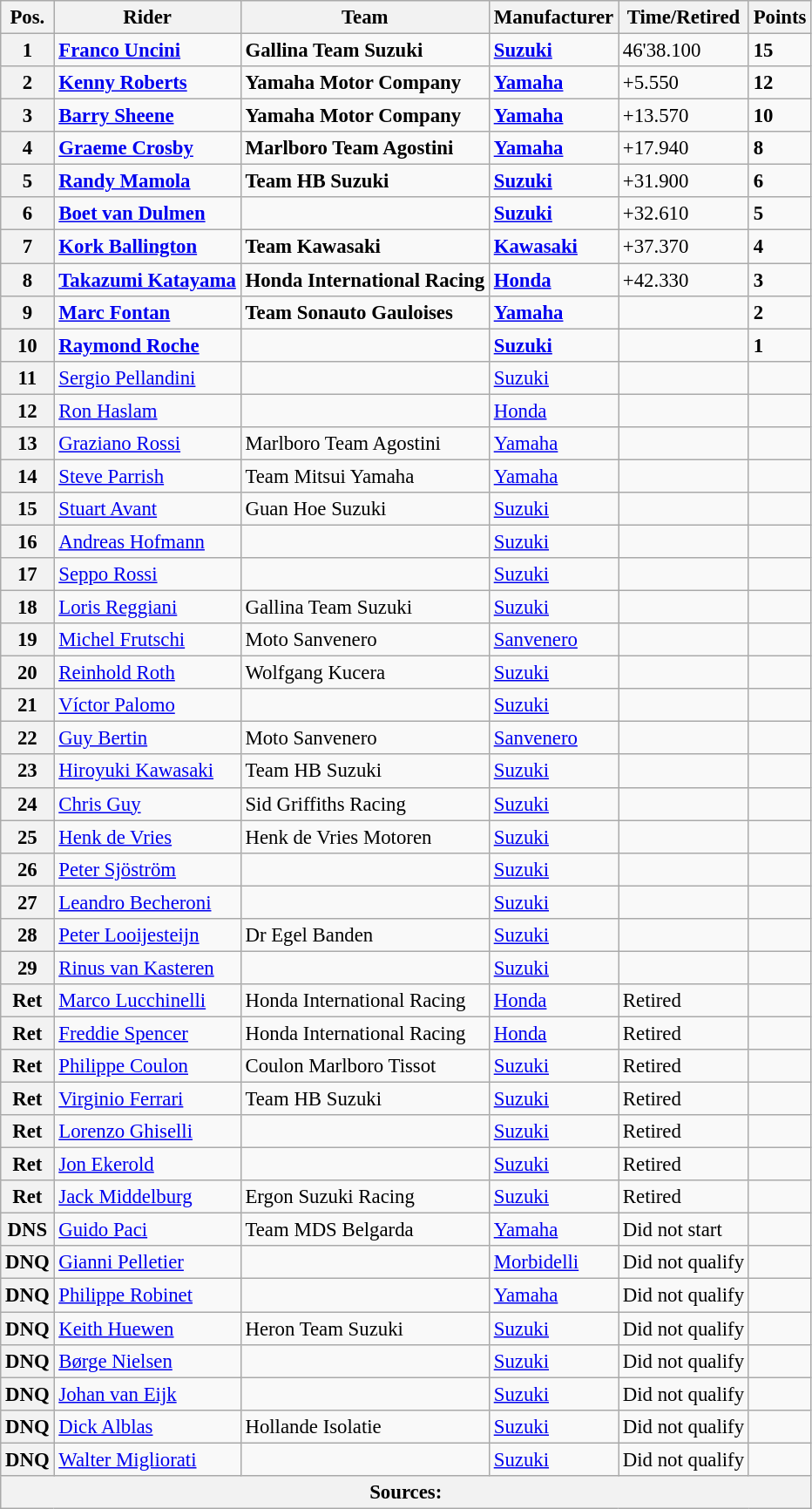<table class="wikitable" style="font-size: 95%;">
<tr>
<th>Pos.</th>
<th>Rider</th>
<th>Team</th>
<th>Manufacturer</th>
<th>Time/Retired</th>
<th>Points</th>
</tr>
<tr>
<th>1</th>
<td> <strong><a href='#'>Franco Uncini</a></strong></td>
<td><strong>Gallina Team Suzuki</strong></td>
<td><strong><a href='#'>Suzuki</a></strong></td>
<td>46'38.100</td>
<td><strong>15</strong></td>
</tr>
<tr>
<th>2</th>
<td> <strong><a href='#'>Kenny Roberts</a></strong></td>
<td><strong>Yamaha Motor Company</strong></td>
<td><strong><a href='#'>Yamaha</a></strong></td>
<td>+5.550</td>
<td><strong>12</strong></td>
</tr>
<tr>
<th>3</th>
<td> <strong><a href='#'>Barry Sheene</a></strong></td>
<td><strong>Yamaha Motor Company</strong></td>
<td><strong><a href='#'>Yamaha</a></strong></td>
<td>+13.570</td>
<td><strong>10</strong></td>
</tr>
<tr>
<th>4</th>
<td> <strong><a href='#'>Graeme Crosby</a></strong></td>
<td><strong>Marlboro Team Agostini</strong></td>
<td><strong><a href='#'>Yamaha</a></strong></td>
<td>+17.940</td>
<td><strong>8</strong></td>
</tr>
<tr>
<th>5</th>
<td> <strong><a href='#'>Randy Mamola</a></strong></td>
<td><strong>Team HB Suzuki</strong></td>
<td><strong><a href='#'>Suzuki</a></strong></td>
<td>+31.900</td>
<td><strong>6</strong></td>
</tr>
<tr>
<th>6</th>
<td> <strong><a href='#'>Boet van Dulmen</a></strong></td>
<td></td>
<td><strong><a href='#'>Suzuki</a></strong></td>
<td>+32.610</td>
<td><strong>5</strong></td>
</tr>
<tr>
<th>7</th>
<td> <strong><a href='#'>Kork Ballington</a></strong></td>
<td><strong>Team Kawasaki</strong></td>
<td><strong><a href='#'>Kawasaki</a></strong></td>
<td>+37.370</td>
<td><strong>4</strong></td>
</tr>
<tr>
<th>8</th>
<td> <strong><a href='#'>Takazumi Katayama</a></strong></td>
<td><strong>Honda International Racing</strong></td>
<td><strong><a href='#'>Honda</a></strong></td>
<td>+42.330</td>
<td><strong>3</strong></td>
</tr>
<tr>
<th>9</th>
<td> <strong><a href='#'>Marc Fontan</a></strong></td>
<td><strong>Team Sonauto Gauloises</strong></td>
<td><strong><a href='#'>Yamaha</a></strong></td>
<td></td>
<td><strong>2</strong></td>
</tr>
<tr>
<th>10</th>
<td> <strong><a href='#'>Raymond Roche</a></strong></td>
<td></td>
<td><strong><a href='#'>Suzuki</a></strong></td>
<td></td>
<td><strong>1</strong></td>
</tr>
<tr>
<th>11</th>
<td> <a href='#'>Sergio Pellandini</a></td>
<td></td>
<td><a href='#'>Suzuki</a></td>
<td></td>
<td></td>
</tr>
<tr>
<th>12</th>
<td> <a href='#'>Ron Haslam</a></td>
<td></td>
<td><a href='#'>Honda</a></td>
<td></td>
<td></td>
</tr>
<tr>
<th>13</th>
<td> <a href='#'>Graziano Rossi</a></td>
<td>Marlboro Team Agostini</td>
<td><a href='#'>Yamaha</a></td>
<td></td>
<td></td>
</tr>
<tr>
<th>14</th>
<td> <a href='#'>Steve Parrish</a></td>
<td>Team Mitsui Yamaha</td>
<td><a href='#'>Yamaha</a></td>
<td></td>
<td></td>
</tr>
<tr>
<th>15</th>
<td> <a href='#'>Stuart Avant</a></td>
<td>Guan Hoe Suzuki</td>
<td><a href='#'>Suzuki</a></td>
<td></td>
<td></td>
</tr>
<tr>
<th>16</th>
<td> <a href='#'>Andreas Hofmann</a></td>
<td></td>
<td><a href='#'>Suzuki</a></td>
<td></td>
<td></td>
</tr>
<tr>
<th>17</th>
<td> <a href='#'>Seppo Rossi</a></td>
<td></td>
<td><a href='#'>Suzuki</a></td>
<td></td>
<td></td>
</tr>
<tr>
<th>18</th>
<td> <a href='#'>Loris Reggiani</a></td>
<td>Gallina Team Suzuki</td>
<td><a href='#'>Suzuki</a></td>
<td></td>
<td></td>
</tr>
<tr>
<th>19</th>
<td> <a href='#'>Michel Frutschi</a></td>
<td>Moto Sanvenero</td>
<td><a href='#'>Sanvenero</a></td>
<td></td>
<td></td>
</tr>
<tr>
<th>20</th>
<td> <a href='#'>Reinhold Roth</a></td>
<td>Wolfgang Kucera</td>
<td><a href='#'>Suzuki</a></td>
<td></td>
<td></td>
</tr>
<tr>
<th>21</th>
<td> <a href='#'>Víctor Palomo</a></td>
<td></td>
<td><a href='#'>Suzuki</a></td>
<td></td>
<td></td>
</tr>
<tr>
<th>22</th>
<td> <a href='#'>Guy Bertin</a></td>
<td>Moto Sanvenero</td>
<td><a href='#'>Sanvenero</a></td>
<td></td>
<td></td>
</tr>
<tr>
<th>23</th>
<td> <a href='#'>Hiroyuki Kawasaki</a></td>
<td>Team HB Suzuki</td>
<td><a href='#'>Suzuki</a></td>
<td></td>
<td></td>
</tr>
<tr>
<th>24</th>
<td> <a href='#'>Chris Guy</a></td>
<td>Sid Griffiths Racing</td>
<td><a href='#'>Suzuki</a></td>
<td></td>
<td></td>
</tr>
<tr>
<th>25</th>
<td> <a href='#'>Henk de Vries</a></td>
<td>Henk de Vries Motoren</td>
<td><a href='#'>Suzuki</a></td>
<td></td>
<td></td>
</tr>
<tr>
<th>26</th>
<td> <a href='#'>Peter Sjöström</a></td>
<td></td>
<td><a href='#'>Suzuki</a></td>
<td></td>
<td></td>
</tr>
<tr>
<th>27</th>
<td> <a href='#'>Leandro Becheroni</a></td>
<td></td>
<td><a href='#'>Suzuki</a></td>
<td></td>
<td></td>
</tr>
<tr>
<th>28</th>
<td> <a href='#'>Peter Looijesteijn</a></td>
<td>Dr Egel Banden</td>
<td><a href='#'>Suzuki</a></td>
<td></td>
<td></td>
</tr>
<tr>
<th>29</th>
<td> <a href='#'>Rinus van Kasteren</a></td>
<td></td>
<td><a href='#'>Suzuki</a></td>
<td></td>
<td></td>
</tr>
<tr>
<th>Ret</th>
<td> <a href='#'>Marco Lucchinelli</a></td>
<td>Honda International Racing</td>
<td><a href='#'>Honda</a></td>
<td>Retired</td>
<td></td>
</tr>
<tr>
<th>Ret</th>
<td> <a href='#'>Freddie Spencer</a></td>
<td>Honda International Racing</td>
<td><a href='#'>Honda</a></td>
<td>Retired</td>
<td></td>
</tr>
<tr>
<th>Ret</th>
<td> <a href='#'>Philippe Coulon</a></td>
<td>Coulon Marlboro Tissot</td>
<td><a href='#'>Suzuki</a></td>
<td>Retired</td>
<td></td>
</tr>
<tr>
<th>Ret</th>
<td> <a href='#'>Virginio Ferrari</a></td>
<td>Team HB Suzuki</td>
<td><a href='#'>Suzuki</a></td>
<td>Retired</td>
<td></td>
</tr>
<tr>
<th>Ret</th>
<td> <a href='#'>Lorenzo Ghiselli</a></td>
<td></td>
<td><a href='#'>Suzuki</a></td>
<td>Retired</td>
<td></td>
</tr>
<tr>
<th>Ret</th>
<td> <a href='#'>Jon Ekerold</a></td>
<td></td>
<td><a href='#'>Suzuki</a></td>
<td>Retired</td>
<td></td>
</tr>
<tr>
<th>Ret</th>
<td> <a href='#'>Jack Middelburg</a></td>
<td>Ergon Suzuki Racing</td>
<td><a href='#'>Suzuki</a></td>
<td>Retired</td>
<td></td>
</tr>
<tr>
<th>DNS</th>
<td> <a href='#'>Guido Paci</a></td>
<td>Team MDS Belgarda</td>
<td><a href='#'>Yamaha</a></td>
<td>Did not start</td>
<td></td>
</tr>
<tr>
<th>DNQ</th>
<td> <a href='#'>Gianni Pelletier</a></td>
<td></td>
<td><a href='#'>Morbidelli</a></td>
<td>Did not qualify</td>
<td></td>
</tr>
<tr>
<th>DNQ</th>
<td> <a href='#'>Philippe Robinet</a></td>
<td></td>
<td><a href='#'>Yamaha</a></td>
<td>Did not qualify</td>
<td></td>
</tr>
<tr>
<th>DNQ</th>
<td> <a href='#'>Keith Huewen</a></td>
<td>Heron Team Suzuki</td>
<td><a href='#'>Suzuki</a></td>
<td>Did not qualify</td>
<td></td>
</tr>
<tr>
<th>DNQ</th>
<td> <a href='#'>Børge Nielsen</a></td>
<td></td>
<td><a href='#'>Suzuki</a></td>
<td>Did not qualify</td>
<td></td>
</tr>
<tr>
<th>DNQ</th>
<td> <a href='#'>Johan van Eijk</a></td>
<td></td>
<td><a href='#'>Suzuki</a></td>
<td>Did not qualify</td>
<td></td>
</tr>
<tr>
<th>DNQ</th>
<td> <a href='#'>Dick Alblas</a></td>
<td>Hollande Isolatie</td>
<td><a href='#'>Suzuki</a></td>
<td>Did not qualify</td>
<td></td>
</tr>
<tr>
<th>DNQ</th>
<td> <a href='#'>Walter Migliorati</a></td>
<td></td>
<td><a href='#'>Suzuki</a></td>
<td>Did not qualify</td>
<td></td>
</tr>
<tr>
<th colspan=8>Sources:</th>
</tr>
</table>
